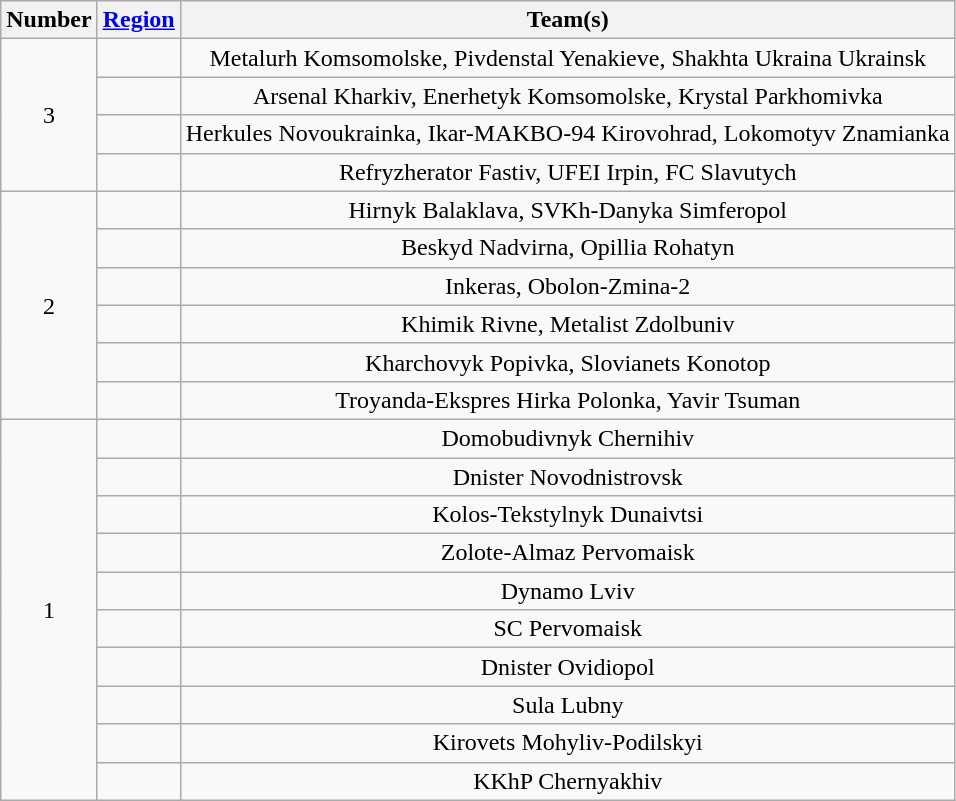<table class="wikitable" style="text-align:center">
<tr>
<th>Number</th>
<th><a href='#'>Region</a></th>
<th>Team(s)</th>
</tr>
<tr>
<td rowspan="4">3</td>
<td align="left"></td>
<td>Metalurh Komsomolske, Pivdenstal Yenakieve, Shakhta Ukraina Ukrainsk</td>
</tr>
<tr>
<td align="left"></td>
<td>Arsenal Kharkiv, Enerhetyk Komsomolske, Krystal Parkhomivka</td>
</tr>
<tr>
<td align="left"></td>
<td>Herkules Novoukrainka, Ikar-MAKBO-94 Kirovohrad, Lokomotyv Znamianka</td>
</tr>
<tr>
<td align="left"></td>
<td>Refryzherator Fastiv, UFEI Irpin, FC Slavutych</td>
</tr>
<tr>
<td rowspan="6">2</td>
<td align="left"></td>
<td>Hirnyk Balaklava, SVKh-Danyka Simferopol</td>
</tr>
<tr>
<td align="left"></td>
<td>Beskyd Nadvirna, Opillia Rohatyn</td>
</tr>
<tr>
<td align="left"></td>
<td>Inkeras, Obolon-Zmina-2</td>
</tr>
<tr>
<td align="left"></td>
<td>Khimik Rivne, Metalist Zdolbuniv</td>
</tr>
<tr>
<td align="left"></td>
<td>Kharchovyk Popivka, Slovianets Konotop</td>
</tr>
<tr>
<td align="left"></td>
<td>Troyanda-Ekspres Hirka Polonka, Yavir Tsuman</td>
</tr>
<tr>
<td rowspan="16">1</td>
<td align="left"></td>
<td>Domobudivnyk Chernihiv</td>
</tr>
<tr>
<td align="left"></td>
<td>Dnister Novodnistrovsk</td>
</tr>
<tr>
<td align="left"></td>
<td>Kolos-Tekstylnyk Dunaivtsi</td>
</tr>
<tr>
<td align="left"></td>
<td>Zolote-Almaz Pervomaisk</td>
</tr>
<tr>
<td align="left"></td>
<td>Dynamo Lviv</td>
</tr>
<tr>
<td align="left"></td>
<td>SC Pervomaisk</td>
</tr>
<tr>
<td align="left"></td>
<td>Dnister Ovidiopol</td>
</tr>
<tr>
<td align="left"></td>
<td>Sula Lubny</td>
</tr>
<tr>
<td align="left"></td>
<td>Kirovets Mohyliv-Podilskyi</td>
</tr>
<tr>
<td align="left"></td>
<td>KKhP Chernyakhiv</td>
</tr>
</table>
